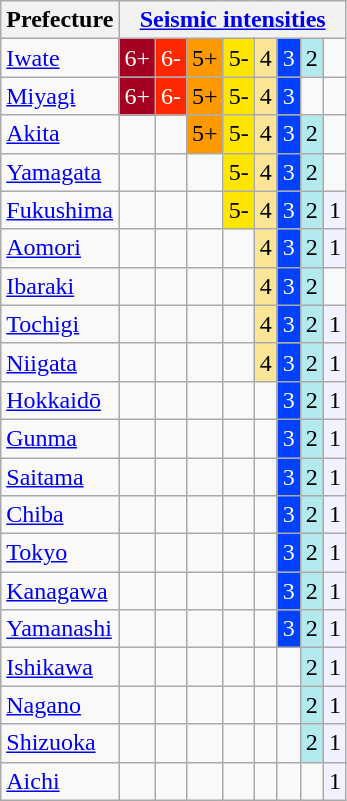<table class="wikitable">
<tr>
<th>Prefecture</th>
<th colspan="8"><a href='#'>Seismic intensities</a></th>
</tr>
<tr>
<td><a href='#'>Iwate</a></td>
<td style="background-color: #A50021; color: white;">6+</td>
<td style="background-color: #FF2800; color: white;">6-</td>
<td style="background-color: #FF9900;">5+</td>
<td style="background-color: #FFE600;">5-</td>
<td style="background-color: #FAE696;">4</td>
<td style="background-color: #0041FF; color: white;">3</td>
<td style="background-color: #B3EAED;">2</td>
<td></td>
</tr>
<tr>
<td><a href='#'>Miyagi</a></td>
<td style="background-color: #A50021; color: white;">6+</td>
<td style="background-color: #FF2800; color: white;">6-</td>
<td style="background-color: #FF9900;">5+</td>
<td style="background-color: #FFE600;">5-</td>
<td style="background-color: #FAE696;">4</td>
<td style="background-color: #0041FF; color: white;">3</td>
<td></td>
<td></td>
</tr>
<tr>
<td><a href='#'>Akita</a></td>
<td></td>
<td></td>
<td style="background-color: #FF9900;">5+</td>
<td style="background-color: #FFE600;">5-</td>
<td style="background-color: #FAE696;">4</td>
<td style="background-color: #0041FF; color: white;">3</td>
<td style="background-color: #B3EAED;">2</td>
<td></td>
</tr>
<tr>
<td><a href='#'>Yamagata</a></td>
<td></td>
<td></td>
<td></td>
<td style="background-color: #FFE600;">5-</td>
<td style="background-color: #FAE696;">4</td>
<td style="background-color: #0041FF; color: white;">3</td>
<td style="background-color: #B3EAED;">2</td>
<td></td>
</tr>
<tr>
<td><a href='#'>Fukushima</a></td>
<td></td>
<td></td>
<td></td>
<td style="background-color: #FFE600;">5-</td>
<td style="background-color: #FAE696;">4</td>
<td style="background-color: #0041FF; color: white;">3</td>
<td style="background-color: #B3EAED;">2</td>
<td style="background-color: #F2F2FF;">1</td>
</tr>
<tr>
<td><a href='#'>Aomori</a></td>
<td></td>
<td></td>
<td></td>
<td></td>
<td style="background-color: #FAE696;">4</td>
<td style="background-color: #0041FF; color: white;">3</td>
<td style="background-color: #B3EAED;">2</td>
<td style="background-color: #F2F2FF;">1</td>
</tr>
<tr>
<td><a href='#'>Ibaraki</a></td>
<td></td>
<td></td>
<td></td>
<td></td>
<td style="background-color: #FAE696;">4</td>
<td style="background-color: #0041FF; color: white;">3</td>
<td style="background-color: #B3EAED;">2</td>
<td></td>
</tr>
<tr>
<td><a href='#'>Tochigi</a></td>
<td></td>
<td></td>
<td></td>
<td></td>
<td style="background-color: #FAE696;">4</td>
<td style="background-color: #0041FF; color: white;">3</td>
<td style="background-color: #B3EAED;">2</td>
<td style="background-color: #F2F2FF;">1</td>
</tr>
<tr>
<td><a href='#'>Niigata</a></td>
<td></td>
<td></td>
<td></td>
<td></td>
<td style="background-color: #FAE696;">4</td>
<td style="background-color: #0041FF; color: white;">3</td>
<td style="background-color: #B3EAED;">2</td>
<td style="background-color: #F2F2FF;">1</td>
</tr>
<tr>
<td><a href='#'>Hokkaidō</a></td>
<td></td>
<td></td>
<td></td>
<td></td>
<td></td>
<td style="background-color: #0041FF; color: white;">3</td>
<td style="background-color: #B3EAED;">2</td>
<td style="background-color: #F2F2FF;">1</td>
</tr>
<tr>
<td><a href='#'>Gunma</a></td>
<td></td>
<td></td>
<td></td>
<td></td>
<td></td>
<td style="background-color: #0041FF; color: white;">3</td>
<td style="background-color: #B3EAED;">2</td>
<td style="background-color: #F2F2FF;">1</td>
</tr>
<tr>
<td><a href='#'>Saitama</a></td>
<td></td>
<td></td>
<td></td>
<td></td>
<td></td>
<td style="background-color: #0041FF; color: white;">3</td>
<td style="background-color: #B3EAED;">2</td>
<td style="background-color: #F2F2FF;">1</td>
</tr>
<tr>
<td><a href='#'>Chiba</a></td>
<td></td>
<td></td>
<td></td>
<td></td>
<td></td>
<td style="background-color: #0041FF; color: white;">3</td>
<td style="background-color: #B3EAED;">2</td>
<td style="background-color: #F2F2FF;">1</td>
</tr>
<tr>
<td><a href='#'>Tokyo</a></td>
<td></td>
<td></td>
<td></td>
<td></td>
<td></td>
<td style="background-color: #0041FF; color: white;">3</td>
<td style="background-color: #B3EAED;">2</td>
<td style="background-color: #F2F2FF;">1</td>
</tr>
<tr>
<td><a href='#'>Kanagawa</a></td>
<td></td>
<td></td>
<td></td>
<td></td>
<td></td>
<td style="background-color: #0041FF; color: white;">3</td>
<td style="background-color: #B3EAED;">2</td>
<td style="background-color: #F2F2FF;">1</td>
</tr>
<tr>
<td><a href='#'>Yamanashi</a></td>
<td></td>
<td></td>
<td></td>
<td></td>
<td></td>
<td style="background-color: #0041FF; color: white;">3</td>
<td style="background-color: #B3EAED;">2</td>
<td style="background-color: #F2F2FF;">1</td>
</tr>
<tr>
<td><a href='#'>Ishikawa</a></td>
<td></td>
<td></td>
<td></td>
<td></td>
<td></td>
<td></td>
<td style="background-color: #B3EAED;">2</td>
<td style="background-color: #F2F2FF;">1</td>
</tr>
<tr>
<td><a href='#'>Nagano</a></td>
<td></td>
<td></td>
<td></td>
<td></td>
<td></td>
<td></td>
<td style="background-color: #B3EAED;">2</td>
<td style="background-color: #F2F2FF;">1</td>
</tr>
<tr>
<td><a href='#'>Shizuoka</a></td>
<td></td>
<td></td>
<td></td>
<td></td>
<td></td>
<td></td>
<td style="background-color: #B3EAED;">2</td>
<td style="background-color: #F2F2FF;">1</td>
</tr>
<tr>
<td><a href='#'>Aichi</a></td>
<td></td>
<td></td>
<td></td>
<td></td>
<td></td>
<td></td>
<td></td>
<td style="background-color: #F2F2FF;">1</td>
</tr>
</table>
